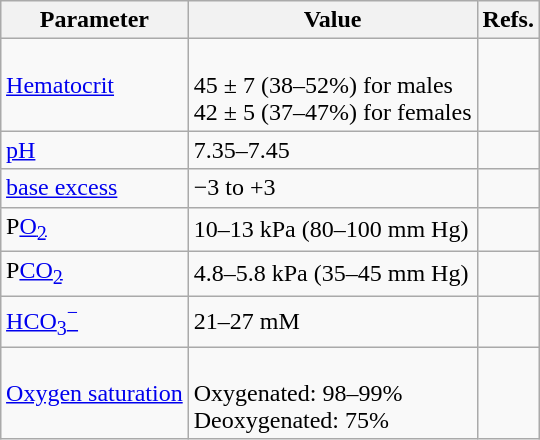<table class="wikitable" style="float:center; margin-left:auto; margin-right:auto;">
<tr>
<th>Parameter</th>
<th>Value</th>
<th>Refs.</th>
</tr>
<tr>
<td><a href='#'>Hematocrit</a></td>
<td><br>45 ± 7 (38–52%) for males<br>
42 ± 5 (37–47%) for females</td>
<td></td>
</tr>
<tr>
<td><a href='#'>pH</a></td>
<td>7.35–7.45</td>
<td></td>
</tr>
<tr>
<td><a href='#'>base excess</a></td>
<td>−3 to +3</td>
<td></td>
</tr>
<tr>
<td>P<a href='#'>O<sub>2</sub></a></td>
<td>10–13 kPa (80–100 mm Hg)</td>
<td></td>
</tr>
<tr>
<td>P<a href='#'>CO<sub>2</sub></a></td>
<td>4.8–5.8 kPa (35–45 mm Hg)</td>
<td></td>
</tr>
<tr>
<td><a href='#'>HCO<sub>3</sub><sup>−</sup></a></td>
<td>21–27 mM</td>
<td></td>
</tr>
<tr>
<td><a href='#'>Oxygen saturation</a></td>
<td><br>Oxygenated: 98–99%<br>
Deoxygenated: 75%</td>
<td></td>
</tr>
</table>
